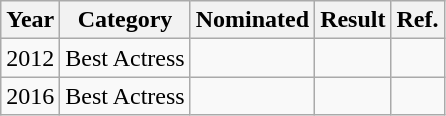<table class="wikitable">
<tr>
<th>Year</th>
<th>Category</th>
<th>Nominated</th>
<th>Result</th>
<th>Ref.</th>
</tr>
<tr>
<td>2012</td>
<td>Best Actress</td>
<td></td>
<td></td>
<td></td>
</tr>
<tr>
<td>2016</td>
<td>Best Actress</td>
<td></td>
<td></td>
<td></td>
</tr>
</table>
